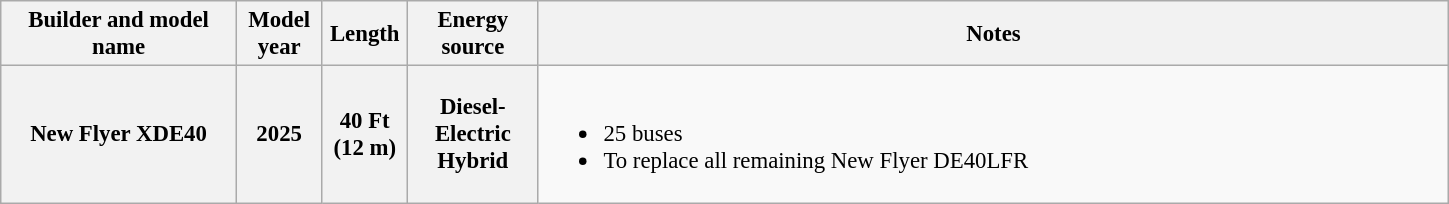<table class="wikitable" style="font-size: 95%;" |>
<tr>
<th style="width:150px;">Builder and model name</th>
<th style="width:50px;">Model year</th>
<th style="width:50px;">Length</th>
<th style="width:80px;">Energy source</th>
<th style="width:600px;">Notes</th>
</tr>
<tr>
<th>New Flyer XDE40</th>
<th>2025</th>
<th>40 Ft (12 m)</th>
<th>Diesel-Electric Hybrid</th>
<td><br><ul><li>25 buses</li><li>To replace all remaining New Flyer DE40LFR</li></ul></td>
</tr>
</table>
